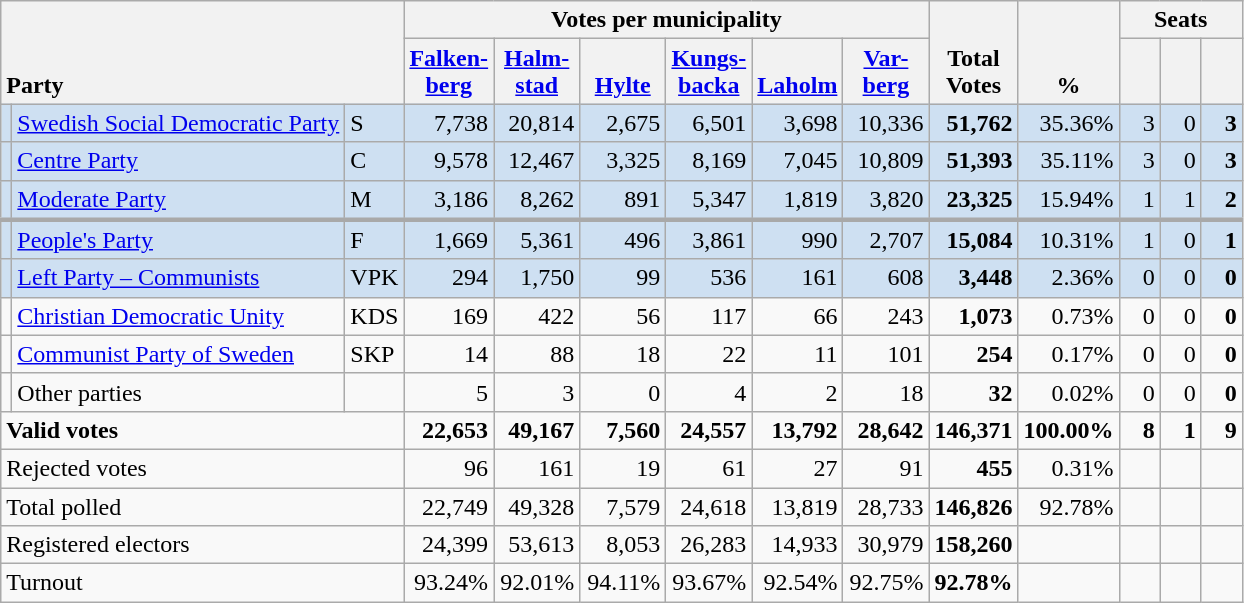<table class="wikitable" border="1" style="text-align:right;">
<tr>
<th style="text-align:left;" valign=bottom rowspan=2 colspan=3>Party</th>
<th colspan=6>Votes per municipality</th>
<th align=center valign=bottom rowspan=2 width="50">Total Votes</th>
<th align=center valign=bottom rowspan=2 width="50">%</th>
<th colspan=3>Seats</th>
</tr>
<tr>
<th align=center valign=bottom width="50"><a href='#'>Falken- berg</a></th>
<th align=center valign=bottom width="50"><a href='#'>Halm- stad</a></th>
<th align=center valign=bottom width="50"><a href='#'>Hylte</a></th>
<th align=center valign=bottom width="50"><a href='#'>Kungs- backa</a></th>
<th align=center valign=bottom width="50"><a href='#'>Laholm</a></th>
<th align=center valign=bottom width="50"><a href='#'>Var- berg</a></th>
<th align=center valign=bottom width="20"><small></small></th>
<th align=center valign=bottom width="20"><small><a href='#'></a></small></th>
<th align=center valign=bottom width="20"><small></small></th>
</tr>
<tr style="background:#CEE0F2;">
<td></td>
<td align=left style="white-space: nowrap;"><a href='#'>Swedish Social Democratic Party</a></td>
<td align=left>S</td>
<td>7,738</td>
<td>20,814</td>
<td>2,675</td>
<td>6,501</td>
<td>3,698</td>
<td>10,336</td>
<td><strong>51,762</strong></td>
<td>35.36%</td>
<td>3</td>
<td>0</td>
<td><strong>3</strong></td>
</tr>
<tr style="background:#CEE0F2;">
<td></td>
<td align=left><a href='#'>Centre Party</a></td>
<td align=left>C</td>
<td>9,578</td>
<td>12,467</td>
<td>3,325</td>
<td>8,169</td>
<td>7,045</td>
<td>10,809</td>
<td><strong>51,393</strong></td>
<td>35.11%</td>
<td>3</td>
<td>0</td>
<td><strong>3</strong></td>
</tr>
<tr style="background:#CEE0F2;">
<td></td>
<td align=left><a href='#'>Moderate Party</a></td>
<td align=left>M</td>
<td>3,186</td>
<td>8,262</td>
<td>891</td>
<td>5,347</td>
<td>1,819</td>
<td>3,820</td>
<td><strong>23,325</strong></td>
<td>15.94%</td>
<td>1</td>
<td>1</td>
<td><strong>2</strong></td>
</tr>
<tr style="background:#CEE0F2; border-top:3px solid darkgray;">
<td></td>
<td align=left><a href='#'>People's Party</a></td>
<td align=left>F</td>
<td>1,669</td>
<td>5,361</td>
<td>496</td>
<td>3,861</td>
<td>990</td>
<td>2,707</td>
<td><strong>15,084</strong></td>
<td>10.31%</td>
<td>1</td>
<td>0</td>
<td><strong>1</strong></td>
</tr>
<tr style="background:#CEE0F2;">
<td></td>
<td align=left><a href='#'>Left Party – Communists</a></td>
<td align=left>VPK</td>
<td>294</td>
<td>1,750</td>
<td>99</td>
<td>536</td>
<td>161</td>
<td>608</td>
<td><strong>3,448</strong></td>
<td>2.36%</td>
<td>0</td>
<td>0</td>
<td><strong>0</strong></td>
</tr>
<tr>
<td></td>
<td align=left><a href='#'>Christian Democratic Unity</a></td>
<td align=left>KDS</td>
<td>169</td>
<td>422</td>
<td>56</td>
<td>117</td>
<td>66</td>
<td>243</td>
<td><strong>1,073</strong></td>
<td>0.73%</td>
<td>0</td>
<td>0</td>
<td><strong>0</strong></td>
</tr>
<tr>
<td></td>
<td align=left><a href='#'>Communist Party of Sweden</a></td>
<td align=left>SKP</td>
<td>14</td>
<td>88</td>
<td>18</td>
<td>22</td>
<td>11</td>
<td>101</td>
<td><strong>254</strong></td>
<td>0.17%</td>
<td>0</td>
<td>0</td>
<td><strong>0</strong></td>
</tr>
<tr>
<td></td>
<td align=left>Other parties</td>
<td></td>
<td>5</td>
<td>3</td>
<td>0</td>
<td>4</td>
<td>2</td>
<td>18</td>
<td><strong>32</strong></td>
<td>0.02%</td>
<td>0</td>
<td>0</td>
<td><strong>0</strong></td>
</tr>
<tr style="font-weight:bold">
<td align=left colspan=3>Valid votes</td>
<td>22,653</td>
<td>49,167</td>
<td>7,560</td>
<td>24,557</td>
<td>13,792</td>
<td>28,642</td>
<td>146,371</td>
<td>100.00%</td>
<td>8</td>
<td>1</td>
<td>9</td>
</tr>
<tr>
<td align=left colspan=3>Rejected votes</td>
<td>96</td>
<td>161</td>
<td>19</td>
<td>61</td>
<td>27</td>
<td>91</td>
<td><strong>455</strong></td>
<td>0.31%</td>
<td></td>
<td></td>
<td></td>
</tr>
<tr>
<td align=left colspan=3>Total polled</td>
<td>22,749</td>
<td>49,328</td>
<td>7,579</td>
<td>24,618</td>
<td>13,819</td>
<td>28,733</td>
<td><strong>146,826</strong></td>
<td>92.78%</td>
<td></td>
<td></td>
<td></td>
</tr>
<tr>
<td align=left colspan=3>Registered electors</td>
<td>24,399</td>
<td>53,613</td>
<td>8,053</td>
<td>26,283</td>
<td>14,933</td>
<td>30,979</td>
<td><strong>158,260</strong></td>
<td></td>
<td></td>
<td></td>
<td></td>
</tr>
<tr>
<td align=left colspan=3>Turnout</td>
<td>93.24%</td>
<td>92.01%</td>
<td>94.11%</td>
<td>93.67%</td>
<td>92.54%</td>
<td>92.75%</td>
<td><strong>92.78%</strong></td>
<td></td>
<td></td>
<td></td>
<td></td>
</tr>
</table>
